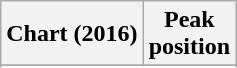<table class="wikitable sortable plainrowheaders" style="text-align:center">
<tr>
<th scope="col">Chart (2016)</th>
<th scope="col">Peak<br> position</th>
</tr>
<tr>
</tr>
<tr>
</tr>
<tr>
</tr>
<tr>
</tr>
<tr>
</tr>
</table>
